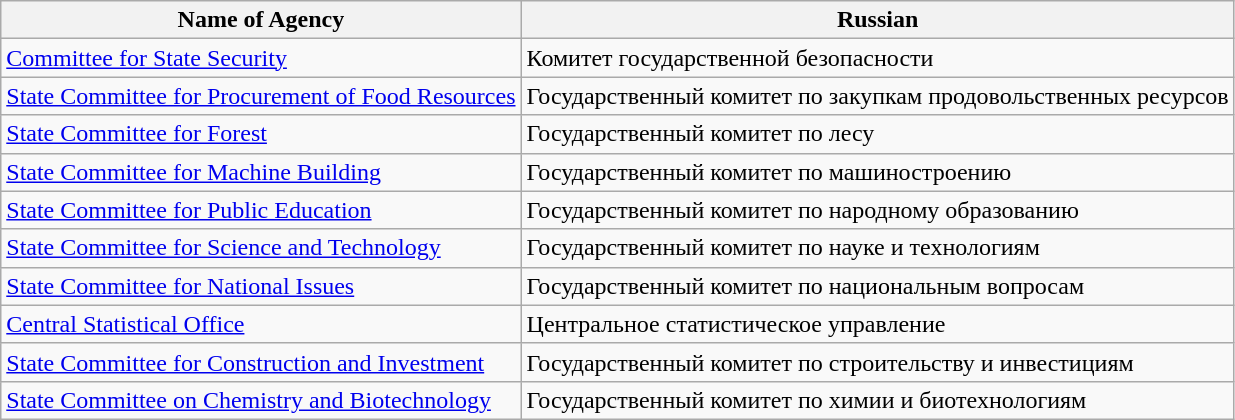<table class="wikitable sortable">
<tr>
<th>Name of Agency</th>
<th>Russian</th>
</tr>
<tr>
<td><a href='#'>Committee for State Security</a></td>
<td>Комитет государственной безопасности</td>
</tr>
<tr>
<td><a href='#'>State Committee for Procurement of Food Resources</a></td>
<td>Государственный комитет по закупкам продовольственных ресурсов</td>
</tr>
<tr>
<td><a href='#'>State Committee for Forest</a></td>
<td>Государственный комитет по лесу</td>
</tr>
<tr>
<td><a href='#'>State Committee for Machine Building</a></td>
<td>Государственный комитет по машиностроению</td>
</tr>
<tr>
<td><a href='#'>State Committee for Public Education</a></td>
<td>Государственный комитет по народному образованию</td>
</tr>
<tr>
<td><a href='#'>State Committee for Science and Technology</a></td>
<td>Государственный комитет по науке и технологиям</td>
</tr>
<tr>
<td><a href='#'>State Committee for National Issues</a></td>
<td>Государственный комитет по национальным вопросам</td>
</tr>
<tr>
<td><a href='#'>Central Statistical Office</a></td>
<td>Центральное статистическое управление</td>
</tr>
<tr>
<td><a href='#'>State Committee for Construction and Investment</a></td>
<td>Государственный комитет по строительству и инвестициям</td>
</tr>
<tr>
<td><a href='#'>State Committee on Chemistry and Biotechnology</a></td>
<td>Государственный комитет по химии и биотехнологиям</td>
</tr>
</table>
